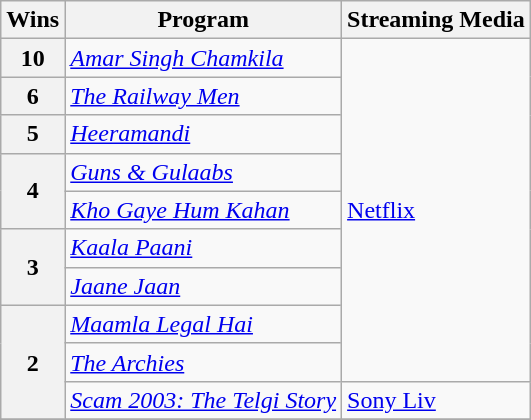<table class="wikitable" style="display:inline-table;">
<tr>
<th>Wins</th>
<th>Program</th>
<th>Streaming Media</th>
</tr>
<tr>
<th>10</th>
<td><em><a href='#'>Amar Singh Chamkila</a></em></td>
<td rowspan="9"><a href='#'>Netflix</a></td>
</tr>
<tr>
<th>6</th>
<td><em><a href='#'>The Railway Men</a></em></td>
</tr>
<tr>
<th>5</th>
<td><em><a href='#'>Heeramandi</a></em></td>
</tr>
<tr>
<th rowspan="2">4</th>
<td><em><a href='#'>Guns & Gulaabs</a></em></td>
</tr>
<tr>
<td><em><a href='#'>Kho Gaye Hum Kahan</a></em></td>
</tr>
<tr>
<th rowspan="2">3</th>
<td><em><a href='#'>Kaala Paani</a></em></td>
</tr>
<tr>
<td><em><a href='#'>Jaane Jaan</a></em></td>
</tr>
<tr>
<th rowspan="3">2</th>
<td><em><a href='#'>Maamla Legal Hai</a></em></td>
</tr>
<tr>
<td><em><a href='#'>The Archies</a></em></td>
</tr>
<tr>
<td><em><a href='#'>Scam 2003: The Telgi Story</a></em></td>
<td><a href='#'>Sony Liv</a></td>
</tr>
<tr>
</tr>
</table>
